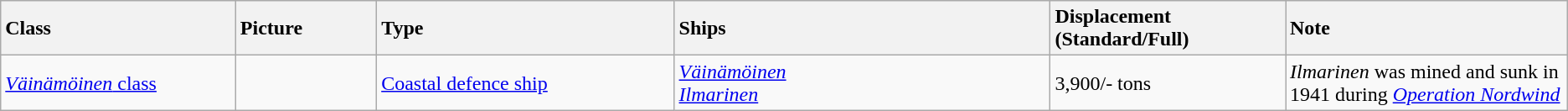<table class="wikitable ">
<tr>
<th style="text-align:left; width:15%;">Class</th>
<th style="text-align:left; width:9%;">Picture</th>
<th style="text-align:left; width:19%;">Type</th>
<th style="text-align:left; width:24%;">Ships</th>
<th style="text-align:left; width:15%;">Displacement (Standard/Full)</th>
<th style="text-align:left; width:20%;">Note</th>
</tr>
<tr>
<td><a href='#'><em>Väinämöinen</em> class</a></td>
<td></td>
<td><a href='#'>Coastal defence ship</a></td>
<td><a href='#'><em>Väinämöinen</em></a><br><a href='#'><em>Ilmarinen</em></a></td>
<td>3,900/- tons</td>
<td><em>Ilmarinen</em> was mined and sunk in 1941 during <em><a href='#'>Operation Nordwind</a></em></td>
</tr>
</table>
